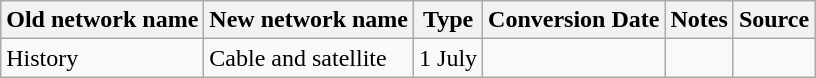<table class="wikitable">
<tr>
<th>Old network name</th>
<th>New network name</th>
<th>Type</th>
<th>Conversion Date</th>
<th>Notes</th>
<th>Source</th>
</tr>
<tr>
<td>History</td>
<td>Cable and satellite</td>
<td>1 July</td>
<td></td>
<td></td>
</tr>
</table>
